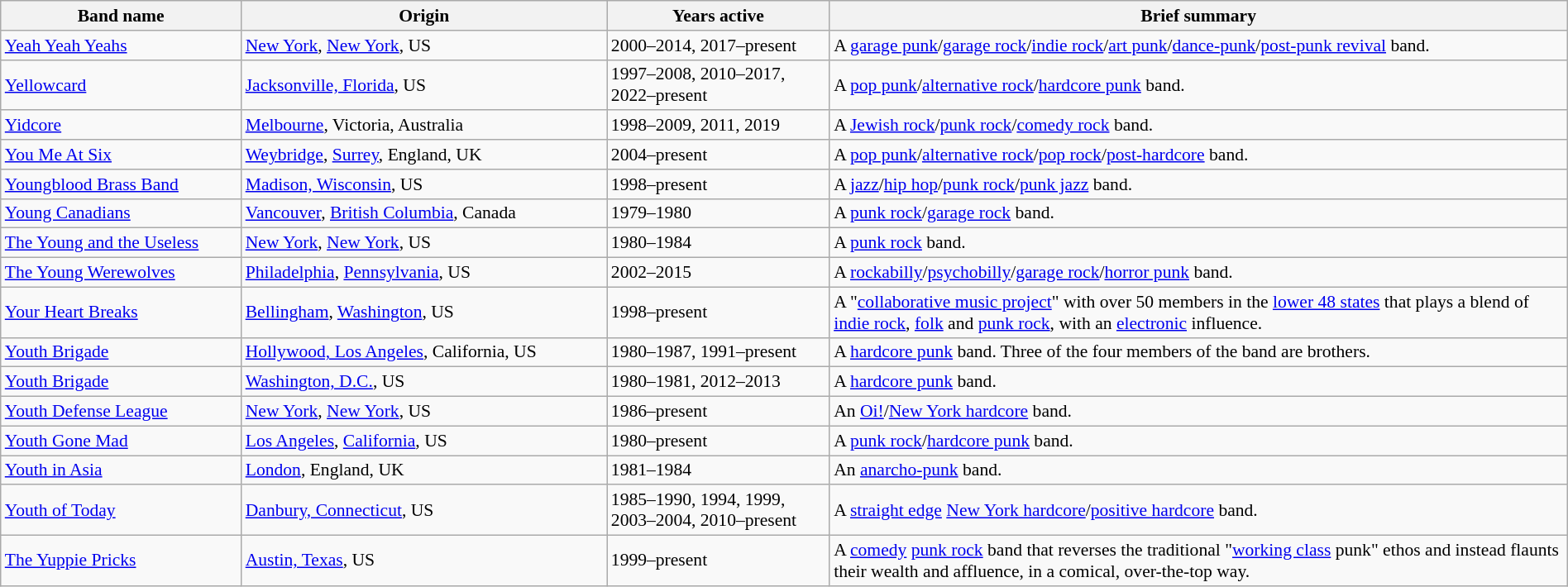<table class="wikitable" style="font-size:90%; width:100%;">
<tr>
<th style="width:13em">Band name</th>
<th style="width:20em">Origin</th>
<th style="width:12em">Years active</th>
<th>Brief summary</th>
</tr>
<tr>
<td><a href='#'>Yeah Yeah Yeahs</a></td>
<td><a href='#'>New York</a>, <a href='#'>New York</a>, US</td>
<td>2000–2014, 2017–present</td>
<td>A <a href='#'>garage punk</a>/<a href='#'>garage rock</a>/<a href='#'>indie rock</a>/<a href='#'>art punk</a>/<a href='#'>dance-punk</a>/<a href='#'>post-punk revival</a> band.</td>
</tr>
<tr>
<td><a href='#'>Yellowcard</a></td>
<td><a href='#'>Jacksonville, Florida</a>, US</td>
<td>1997–2008, 2010–2017, 2022–present</td>
<td>A <a href='#'>pop punk</a>/<a href='#'>alternative rock</a>/<a href='#'>hardcore punk</a> band.</td>
</tr>
<tr>
<td><a href='#'>Yidcore</a></td>
<td><a href='#'>Melbourne</a>, Victoria, Australia</td>
<td>1998–2009, 2011, 2019</td>
<td>A <a href='#'>Jewish rock</a>/<a href='#'>punk rock</a>/<a href='#'>comedy rock</a> band.</td>
</tr>
<tr>
<td><a href='#'>You Me At Six</a></td>
<td><a href='#'>Weybridge</a>, <a href='#'>Surrey</a>, England, UK</td>
<td>2004–present</td>
<td>A <a href='#'>pop punk</a>/<a href='#'>alternative rock</a>/<a href='#'>pop rock</a>/<a href='#'>post-hardcore</a> band.</td>
</tr>
<tr>
<td><a href='#'>Youngblood Brass Band</a></td>
<td><a href='#'>Madison, Wisconsin</a>, US</td>
<td>1998–present</td>
<td>A <a href='#'>jazz</a>/<a href='#'>hip hop</a>/<a href='#'>punk rock</a>/<a href='#'>punk jazz</a> band.</td>
</tr>
<tr>
<td><a href='#'>Young Canadians</a></td>
<td><a href='#'>Vancouver</a>, <a href='#'>British Columbia</a>, Canada</td>
<td>1979–1980</td>
<td>A <a href='#'>punk rock</a>/<a href='#'>garage rock</a> band.</td>
</tr>
<tr>
<td><a href='#'>The Young and the Useless</a></td>
<td><a href='#'>New York</a>, <a href='#'>New York</a>, US</td>
<td>1980–1984</td>
<td>A <a href='#'>punk rock</a> band.</td>
</tr>
<tr>
<td><a href='#'>The Young Werewolves</a></td>
<td><a href='#'>Philadelphia</a>, <a href='#'>Pennsylvania</a>, US</td>
<td>2002–2015</td>
<td>A <a href='#'>rockabilly</a>/<a href='#'>psychobilly</a>/<a href='#'>garage rock</a>/<a href='#'>horror punk</a> band.</td>
</tr>
<tr>
<td><a href='#'>Your Heart Breaks</a></td>
<td><a href='#'>Bellingham</a>, <a href='#'>Washington</a>, US</td>
<td>1998–present</td>
<td>A "<a href='#'>collaborative music project</a>" with over 50 members in the <a href='#'>lower 48 states</a> that plays a blend of <a href='#'>indie rock</a>, <a href='#'>folk</a> and <a href='#'>punk rock</a>, with an <a href='#'>electronic</a> influence.</td>
</tr>
<tr>
<td><a href='#'>Youth Brigade</a></td>
<td><a href='#'>Hollywood, Los Angeles</a>, California, US</td>
<td>1980–1987, 1991–present</td>
<td>A <a href='#'>hardcore punk</a> band. Three of the four members of the band are brothers.</td>
</tr>
<tr>
<td><a href='#'>Youth Brigade</a></td>
<td><a href='#'>Washington, D.C.</a>, US</td>
<td>1980–1981, 2012–2013</td>
<td>A <a href='#'>hardcore punk</a> band.</td>
</tr>
<tr>
<td><a href='#'>Youth Defense League</a></td>
<td><a href='#'>New York</a>, <a href='#'>New York</a>, US</td>
<td>1986–present</td>
<td>An <a href='#'>Oi!</a>/<a href='#'>New York hardcore</a> band.</td>
</tr>
<tr>
<td><a href='#'>Youth Gone Mad</a></td>
<td><a href='#'>Los Angeles</a>, <a href='#'>California</a>, US</td>
<td>1980–present</td>
<td>A <a href='#'>punk rock</a>/<a href='#'>hardcore punk</a> band.</td>
</tr>
<tr>
<td><a href='#'>Youth in Asia</a></td>
<td><a href='#'>London</a>, England, UK</td>
<td>1981–1984</td>
<td>An <a href='#'>anarcho-punk</a> band.</td>
</tr>
<tr>
<td><a href='#'>Youth of Today</a></td>
<td><a href='#'>Danbury, Connecticut</a>, US</td>
<td>1985–1990, 1994, 1999, 2003–2004, 2010–present</td>
<td>A <a href='#'>straight edge</a> <a href='#'>New York hardcore</a>/<a href='#'>positive hardcore</a> band.</td>
</tr>
<tr>
<td><a href='#'>The Yuppie Pricks</a></td>
<td><a href='#'>Austin, Texas</a>, US</td>
<td>1999–present</td>
<td>A <a href='#'>comedy</a> <a href='#'>punk rock</a> band that reverses the traditional "<a href='#'>working class</a> punk" ethos and instead flaunts their wealth and affluence, in a comical, over-the-top way.</td>
</tr>
</table>
